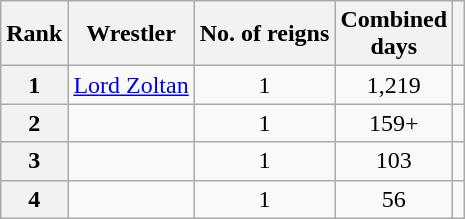<table class="wikitable sortable" style="text-align: center">
<tr>
<th scope="col">Rank</th>
<th scope="col">Wrestler</th>
<th scope="col">No. of reigns</th>
<th scope="col">Combined<br>days</th>
<th scope="col" class="unsortable"></th>
</tr>
<tr>
<th scope="row">1</th>
<td><a href='#'>Lord Zoltan</a></td>
<td>1</td>
<td>1,219</td>
<td></td>
</tr>
<tr>
<th scope="row">2</th>
<td></td>
<td>1</td>
<td>159+</td>
<td></td>
</tr>
<tr>
<th scope="row">3</th>
<td></td>
<td>1</td>
<td>103</td>
<td></td>
</tr>
<tr>
<th scope="row">4</th>
<td></td>
<td>1</td>
<td>56</td>
<td></td>
</tr>
</table>
